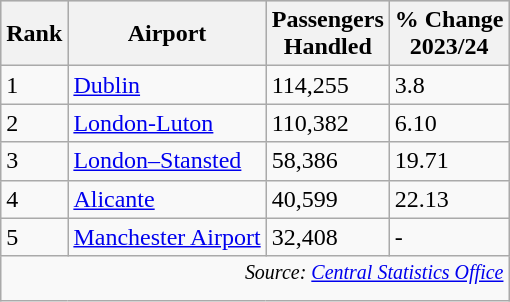<table class="wikitable sortable">
<tr style="background:lightgrey;">
<th>Rank</th>
<th>Airport</th>
<th>Passengers <br> Handled</th>
<th>% Change <br> 2023/24</th>
</tr>
<tr>
<td>1</td>
<td><a href='#'>Dublin</a></td>
<td>114,255</td>
<td>  3.8</td>
</tr>
<tr>
<td>2</td>
<td><a href='#'>London-Luton</a></td>
<td>110,382</td>
<td>  6.10</td>
</tr>
<tr>
<td>3</td>
<td><a href='#'>London–Stansted</a></td>
<td>58,386</td>
<td>  19.71</td>
</tr>
<tr>
<td>4</td>
<td><a href='#'>Alicante</a></td>
<td>40,599</td>
<td>22.13</td>
</tr>
<tr>
<td>5</td>
<td><a href='#'>Manchester Airport</a></td>
<td>32,408</td>
<td>-</td>
</tr>
<tr class="sortbottom">
<td colspan="5" style="text-align:right;"><sup><em>Source: <a href='#'>Central Statistics Office</a></em></sup></td>
</tr>
</table>
